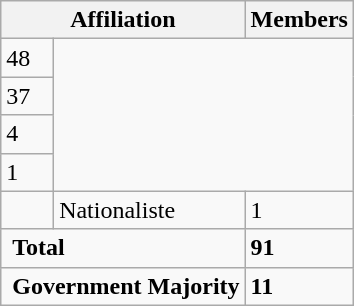<table class="wikitable">
<tr>
<th colspan="2">Affiliation</th>
<th>Members</th>
</tr>
<tr>
<td>48</td>
</tr>
<tr>
<td>37</td>
</tr>
<tr>
<td>4</td>
</tr>
<tr>
<td>1</td>
</tr>
<tr>
<td></td>
<td align=left>Nationaliste</td>
<td>1</td>
</tr>
<tr>
<td colspan="2" rowspan="1" align=left> <strong>Total</strong><br></td>
<td><strong>91</strong></td>
</tr>
<tr>
<td colspan="2" rowspan="1" align=left> <strong>Government Majority</strong><br></td>
<td><strong>11</strong></td>
</tr>
</table>
